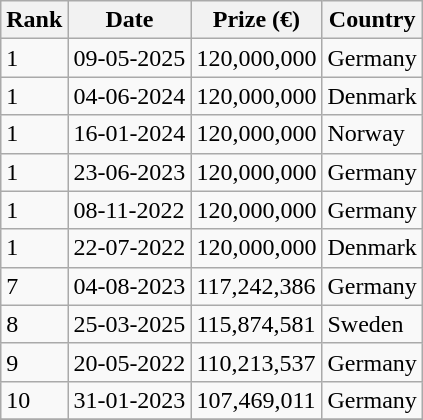<table class="wikitable sortable">
<tr>
<th>Rank</th>
<th>Date</th>
<th>Prize (€)</th>
<th>Country</th>
</tr>
<tr>
<td>1</td>
<td>09-05-2025</td>
<td>120,000,000</td>
<td> Germany</td>
</tr>
<tr>
<td>1</td>
<td>04-06-2024</td>
<td>120,000,000</td>
<td> Denmark</td>
</tr>
<tr>
<td>1</td>
<td>16-01-2024</td>
<td>120,000,000</td>
<td> Norway</td>
</tr>
<tr>
<td>1</td>
<td>23-06-2023</td>
<td>120,000,000</td>
<td> Germany</td>
</tr>
<tr>
<td>1</td>
<td>08-11-2022</td>
<td>120,000,000</td>
<td> Germany</td>
</tr>
<tr>
<td>1</td>
<td>22-07-2022</td>
<td>120,000,000</td>
<td> Denmark</td>
</tr>
<tr>
<td>7</td>
<td>04-08-2023</td>
<td>117,242,386</td>
<td> Germany</td>
</tr>
<tr>
<td>8</td>
<td>25-03-2025</td>
<td>115,874,581</td>
<td> Sweden</td>
</tr>
<tr>
<td>9</td>
<td>20-05-2022</td>
<td>110,213,537</td>
<td> Germany</td>
</tr>
<tr>
<td>10</td>
<td>31-01-2023</td>
<td>107,469,011</td>
<td> Germany</td>
</tr>
<tr>
</tr>
</table>
